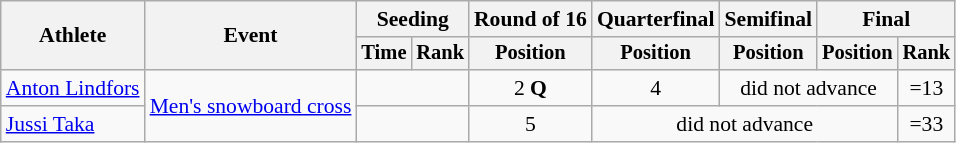<table class="wikitable" style="font-size:90%">
<tr>
<th rowspan="2">Athlete</th>
<th rowspan="2">Event</th>
<th colspan=2>Seeding</th>
<th>Round of 16</th>
<th>Quarterfinal</th>
<th>Semifinal</th>
<th colspan=2>Final</th>
</tr>
<tr style="font-size:95%">
<th>Time</th>
<th>Rank</th>
<th>Position</th>
<th>Position</th>
<th>Position</th>
<th>Position</th>
<th>Rank</th>
</tr>
<tr align=center>
<td align=left><a href='#'>Anton Lindfors</a></td>
<td align=left rowspan=2><a href='#'>Men's snowboard cross</a></td>
<td colspan=2></td>
<td>2 <strong>Q</strong></td>
<td>4</td>
<td colspan=2>did not advance</td>
<td>=13</td>
</tr>
<tr align=center>
<td align=left><a href='#'>Jussi Taka</a></td>
<td colspan=2></td>
<td>5</td>
<td colspan=3>did not advance</td>
<td>=33</td>
</tr>
</table>
